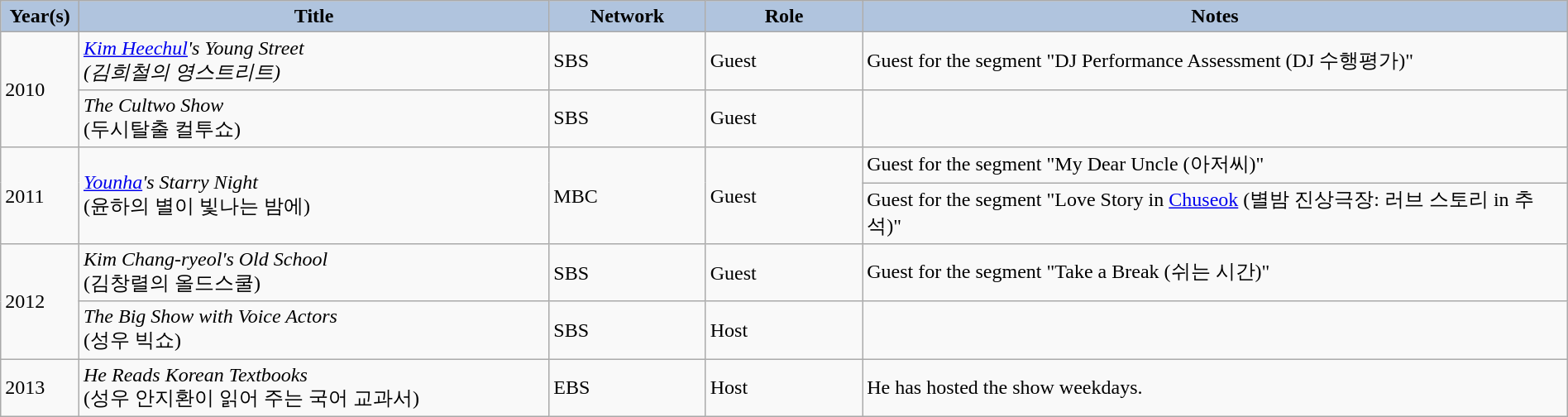<table class="wikitable"  style="width:100%">
<tr>
<th style="background:#b0c4de; width:5%;">Year(s)</th>
<th style="background:#b0c4de; width:30%;">Title</th>
<th style="background:#b0c4de; width:10%;">Network</th>
<th style="background:#b0c4de; width:10%;">Role</th>
<th style="background:#b0c4de; width:45%;">Notes</th>
</tr>
<tr>
<td rowspan="2">2010</td>
<td><em><a href='#'>Kim Heechul</a>'s Young Street</em><br><em>(김희철의 영스트리트)</em></td>
<td>SBS</td>
<td>Guest</td>
<td>Guest for the segment "DJ Performance Assessment (DJ 수행평가)"</td>
</tr>
<tr>
<td><em>The Cultwo Show</em><br>(두시탈출 컬투쇼)</td>
<td>SBS</td>
<td>Guest</td>
<td></td>
</tr>
<tr>
<td rowspan="2">2011</td>
<td rowspan="2"><em><a href='#'>Younha</a>'s Starry Night</em><br>(윤하의 별이 빛나는 밤에)</td>
<td rowspan="2">MBC</td>
<td rowspan="2">Guest</td>
<td>Guest for the segment "My Dear Uncle (아저씨)"</td>
</tr>
<tr>
<td>Guest for the segment "Love Story in <a href='#'>Chuseok</a> (별밤 진상극장: 러브 스토리 in 추석)"</td>
</tr>
<tr>
<td rowspan="2">2012</td>
<td><em>Kim Chang-ryeol's Old School</em><br>(김창렬의 올드스쿨)</td>
<td>SBS</td>
<td>Guest</td>
<td>Guest for the segment "Take a Break (쉬는 시간)"</td>
</tr>
<tr>
<td><em>The Big Show with Voice Actors</em><br>(성우 빅쇼)</td>
<td>SBS</td>
<td>Host</td>
<td></td>
</tr>
<tr>
<td>2013</td>
<td><em>He Reads Korean Textbooks</em><br>(성우 안지환이 읽어 주는 국어 교과서)</td>
<td>EBS</td>
<td>Host</td>
<td>He has hosted the show weekdays.</td>
</tr>
</table>
